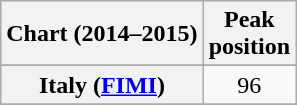<table class="wikitable plainrowheaders sortable" style="text-align:center">
<tr>
<th scope="col">Chart (2014–2015)</th>
<th scope="col">Peak<br>position</th>
</tr>
<tr>
</tr>
<tr>
</tr>
<tr>
</tr>
<tr>
</tr>
<tr>
</tr>
<tr>
</tr>
<tr>
</tr>
<tr>
</tr>
<tr>
</tr>
<tr>
</tr>
<tr>
<th scope="row">Italy (<a href='#'>FIMI</a>)</th>
<td>96</td>
</tr>
<tr>
</tr>
<tr>
</tr>
<tr>
</tr>
<tr>
</tr>
<tr>
</tr>
<tr>
</tr>
<tr>
</tr>
<tr>
</tr>
<tr>
</tr>
<tr>
</tr>
<tr>
</tr>
<tr>
</tr>
<tr>
</tr>
</table>
